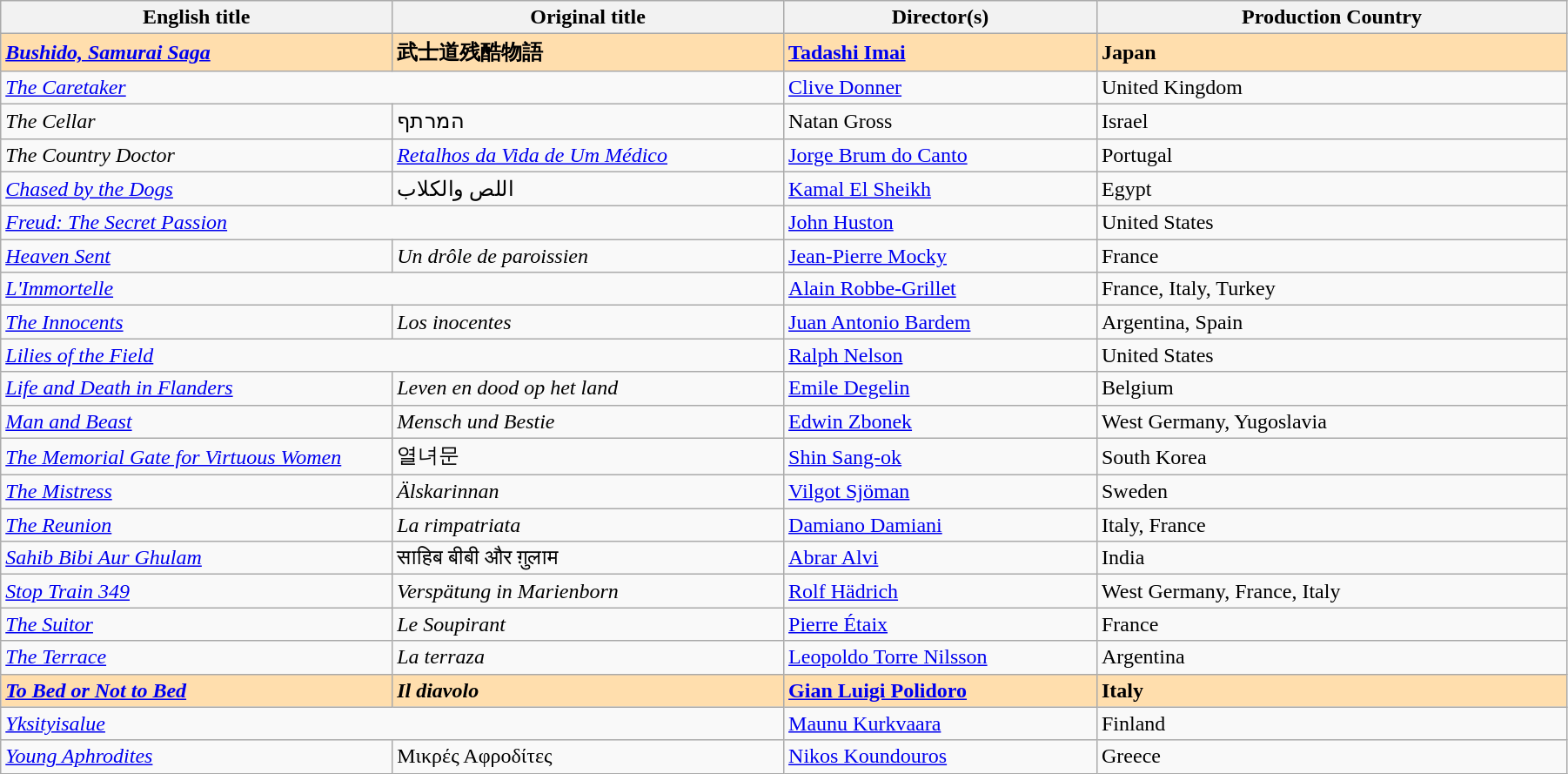<table class="wikitable" width="95%" cellpadding="5">
<tr>
<th width="25%">English title</th>
<th width="25%">Original title</th>
<th width="20%">Director(s)</th>
<th width="30%">Production Country</th>
</tr>
<tr style="background:#FFDEAD;">
<td><strong><em><a href='#'>Bushido, Samurai Saga</a></em></strong></td>
<td><strong>武士道残酷物語</strong></td>
<td><strong><a href='#'>Tadashi Imai</a></strong></td>
<td><strong>Japan</strong></td>
</tr>
<tr>
<td colspan="2"><em><a href='#'>The Caretaker</a></em></td>
<td><a href='#'>Clive Donner</a></td>
<td>United Kingdom</td>
</tr>
<tr>
<td><em>The Cellar</em></td>
<td>המרתף</td>
<td>Natan Gross</td>
<td>Israel</td>
</tr>
<tr>
<td><em>The Country Doctor</em></td>
<td><em><a href='#'>Retalhos da Vida de Um Médico</a></em></td>
<td><a href='#'>Jorge Brum do Canto</a></td>
<td>Portugal</td>
</tr>
<tr>
<td><em><a href='#'>Chased by the Dogs</a></em></td>
<td>اللص والكلاب</td>
<td><a href='#'>Kamal El Sheikh</a></td>
<td>Egypt</td>
</tr>
<tr>
<td colspan="2"><em><a href='#'>Freud: The Secret Passion</a></em></td>
<td><a href='#'>John Huston</a></td>
<td>United States</td>
</tr>
<tr>
<td><em><a href='#'>Heaven Sent</a></em></td>
<td><em>Un drôle de paroissien</em></td>
<td><a href='#'>Jean-Pierre Mocky</a></td>
<td>France</td>
</tr>
<tr>
<td colspan="2"><em><a href='#'>L'Immortelle</a></em></td>
<td><a href='#'>Alain Robbe-Grillet</a></td>
<td>France, Italy, Turkey</td>
</tr>
<tr>
<td><em><a href='#'>The Innocents</a></em></td>
<td><em>Los inocentes</em></td>
<td><a href='#'>Juan Antonio Bardem</a></td>
<td>Argentina, Spain</td>
</tr>
<tr>
<td colspan="2"><em><a href='#'>Lilies of the Field</a></em></td>
<td><a href='#'>Ralph Nelson</a></td>
<td>United States</td>
</tr>
<tr>
<td><em><a href='#'>Life and Death in Flanders</a></em></td>
<td><em>Leven en dood op het land</em></td>
<td><a href='#'>Emile Degelin</a></td>
<td>Belgium</td>
</tr>
<tr>
<td><em><a href='#'>Man and Beast</a></em></td>
<td><em>Mensch und Bestie</em></td>
<td><a href='#'>Edwin Zbonek</a></td>
<td>West Germany, Yugoslavia</td>
</tr>
<tr>
<td><em><a href='#'>The Memorial Gate for Virtuous Women</a></em></td>
<td>열녀문</td>
<td><a href='#'>Shin Sang-ok</a></td>
<td>South Korea</td>
</tr>
<tr>
<td><em><a href='#'>The Mistress</a></em></td>
<td><em>Älskarinnan</em></td>
<td><a href='#'>Vilgot Sjöman</a></td>
<td>Sweden</td>
</tr>
<tr>
<td><em><a href='#'>The Reunion</a></em></td>
<td><em>La rimpatriata</em></td>
<td><a href='#'>Damiano Damiani</a></td>
<td>Italy, France</td>
</tr>
<tr>
<td><em><a href='#'>Sahib Bibi Aur Ghulam</a></em></td>
<td>साहिब बीबी और ग़ुलाम</td>
<td><a href='#'>Abrar Alvi</a></td>
<td>India</td>
</tr>
<tr>
<td><em><a href='#'>Stop Train 349</a></em></td>
<td><em>Verspätung in Marienborn</em></td>
<td><a href='#'>Rolf Hädrich</a></td>
<td>West Germany, France, Italy</td>
</tr>
<tr>
<td><em><a href='#'>The Suitor</a></em></td>
<td><em>Le Soupirant</em></td>
<td><a href='#'>Pierre Étaix</a></td>
<td>France</td>
</tr>
<tr>
<td><em><a href='#'>The Terrace</a></em></td>
<td><em>La terraza</em></td>
<td><a href='#'>Leopoldo Torre Nilsson</a></td>
<td>Argentina</td>
</tr>
<tr style="background:#FFDEAD;">
<td><strong><em><a href='#'>To Bed or Not to Bed</a></em></strong></td>
<td><strong><em>Il diavolo</em></strong></td>
<td><strong><a href='#'>Gian Luigi Polidoro</a></strong></td>
<td><strong>Italy</strong></td>
</tr>
<tr>
<td colspan="2"><em><a href='#'>Yksityisalue</a></em></td>
<td><a href='#'>Maunu Kurkvaara</a></td>
<td>Finland</td>
</tr>
<tr>
<td><em><a href='#'>Young Aphrodites</a></em></td>
<td>Μικρές Αφροδίτες</td>
<td><a href='#'>Nikos Koundouros</a></td>
<td>Greece</td>
</tr>
</table>
